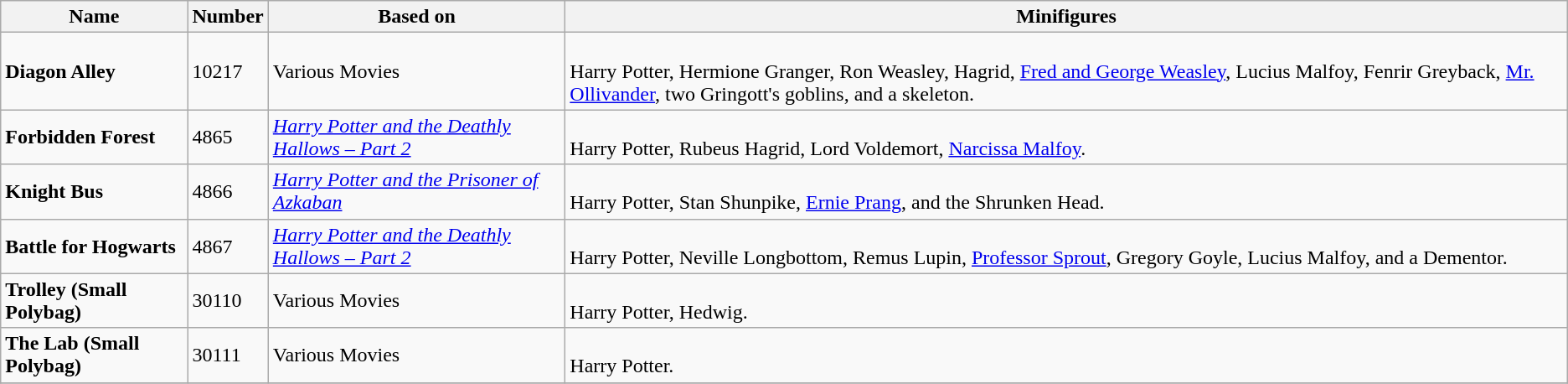<table class="wikitable">
<tr>
<th>Name</th>
<th>Number</th>
<th>Based on</th>
<th>Minifigures</th>
</tr>
<tr>
<td><strong>Diagon Alley</strong></td>
<td>10217</td>
<td>Various Movies</td>
<td><br>Harry Potter, Hermione Granger, Ron Weasley, Hagrid, <a href='#'>Fred and George Weasley</a>, Lucius Malfoy, Fenrir Greyback, <a href='#'>Mr. Ollivander</a>, two Gringott's goblins, and a skeleton.</td>
</tr>
<tr>
<td><strong>Forbidden Forest</strong></td>
<td>4865</td>
<td><em><a href='#'>Harry Potter and the Deathly Hallows – Part 2</a></em></td>
<td><br>Harry Potter, Rubeus Hagrid, Lord Voldemort, <a href='#'>Narcissa Malfoy</a>.</td>
</tr>
<tr>
<td><strong>Knight Bus</strong></td>
<td>4866</td>
<td><em><a href='#'>Harry Potter and the Prisoner of Azkaban</a></em></td>
<td><br>Harry Potter, Stan Shunpike, <a href='#'>Ernie Prang</a>, and the Shrunken Head.</td>
</tr>
<tr>
<td><strong>Battle for Hogwarts</strong></td>
<td>4867</td>
<td><em><a href='#'>Harry Potter and the Deathly Hallows – Part 2</a></em></td>
<td><br>Harry Potter, Neville Longbottom, Remus Lupin, <a href='#'>Professor Sprout</a>, Gregory Goyle, Lucius Malfoy, and a Dementor.</td>
</tr>
<tr>
<td><strong>Trolley (Small Polybag)</strong></td>
<td>30110</td>
<td>Various Movies</td>
<td><br>Harry Potter, Hedwig.</td>
</tr>
<tr>
<td><strong>The Lab (Small Polybag)</strong></td>
<td>30111</td>
<td>Various Movies</td>
<td><br>Harry Potter.</td>
</tr>
<tr>
</tr>
</table>
